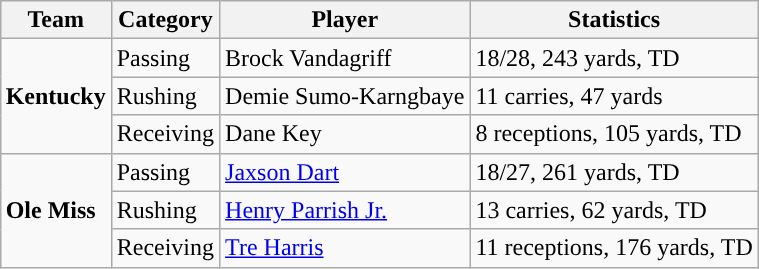<table class="wikitable" style="float: right;">
<tr>
<th>Team</th>
<th>Category</th>
<th>Player</th>
<th>Statistics</th>
</tr>
<tr>
<td rowspan=3><strong>Kentucky</strong></td>
<td>Passing</td>
<td>Brock Vandagriff</td>
<td>18/28, 243 yards, TD</td>
</tr>
<tr>
<td>Rushing</td>
<td>Demie Sumo-Karngbaye</td>
<td>11 carries, 47 yards</td>
</tr>
<tr>
<td>Receiving</td>
<td>Dane Key</td>
<td>8 receptions, 105 yards, TD</td>
</tr>
<tr>
<td rowspan=3><strong>Ole Miss</strong></td>
<td>Passing</td>
<td><a href='#'>Jaxson Dart</a></td>
<td>18/27, 261 yards, TD</td>
</tr>
<tr>
<td>Rushing</td>
<td><a href='#'>Henry Parrish Jr.</a></td>
<td>13 carries, 62 yards, TD</td>
</tr>
<tr>
<td>Receiving</td>
<td><a href='#'>Tre Harris</a></td>
<td>11 receptions, 176 yards, TD</td>
</tr>
</table>
